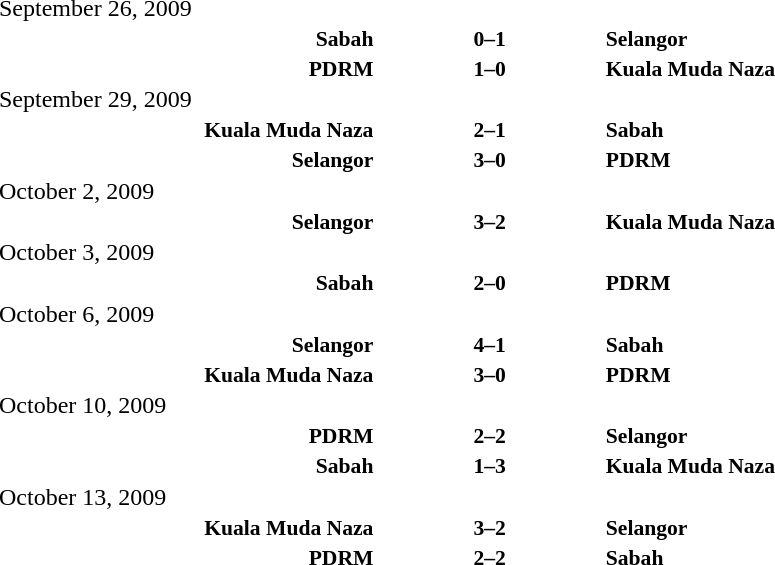<table width=100% cellspacing=1>
<tr>
<th width=20%></th>
<th width=12%></th>
<th width=20%></th>
<th></th>
</tr>
<tr>
<td>September 26, 2009</td>
</tr>
<tr style=font-size:90%>
<td align=right><strong>Sabah</strong></td>
<td align=center><strong>0–1</strong></td>
<td><strong>Selangor</strong></td>
<td></td>
<td></td>
</tr>
<tr style=font-size:90%>
<td align=right><strong>PDRM</strong></td>
<td align=center><strong>1–0</strong></td>
<td><strong>Kuala Muda Naza</strong></td>
<td></td>
<td></td>
</tr>
<tr>
<td>September 29, 2009</td>
</tr>
<tr style=font-size:90%>
<td align=right><strong>Kuala Muda Naza</strong></td>
<td align=center><strong>2–1</strong></td>
<td><strong>Sabah</strong></td>
<td></td>
<td></td>
</tr>
<tr style=font-size:90%>
<td align=right><strong>Selangor</strong></td>
<td align=center><strong>3–0</strong></td>
<td><strong>PDRM</strong></td>
<td></td>
<td></td>
</tr>
<tr>
<td>October 2, 2009</td>
</tr>
<tr style=font-size:90%>
<td align=right><strong>Selangor</strong></td>
<td align=center><strong>3–2</strong></td>
<td><strong>Kuala Muda Naza</strong></td>
<td></td>
<td></td>
</tr>
<tr>
<td>October 3, 2009</td>
</tr>
<tr style=font-size:90%>
<td align=right><strong>Sabah</strong></td>
<td align=center><strong>2–0</strong></td>
<td><strong>PDRM</strong></td>
<td></td>
<td></td>
</tr>
<tr>
<td>October 6, 2009</td>
</tr>
<tr style=font-size:90%>
<td align=right><strong>Selangor</strong></td>
<td align=center><strong>4–1</strong></td>
<td><strong>Sabah</strong></td>
<td></td>
<td></td>
</tr>
<tr style=font-size:90%>
<td align=right><strong>Kuala Muda Naza</strong></td>
<td align=center><strong>3–0</strong></td>
<td><strong>PDRM</strong></td>
<td></td>
<td></td>
</tr>
<tr>
<td>October 10, 2009</td>
</tr>
<tr style=font-size:90%>
<td align=right><strong>PDRM</strong></td>
<td align=center><strong>2–2</strong></td>
<td><strong>Selangor</strong></td>
<td></td>
<td></td>
</tr>
<tr style=font-size:90%>
<td align=right><strong>Sabah</strong></td>
<td align=center><strong>1–3</strong></td>
<td><strong>Kuala Muda Naza</strong></td>
<td></td>
<td></td>
</tr>
<tr>
<td>October 13, 2009</td>
</tr>
<tr style=font-size:90%>
<td align=right><strong>Kuala Muda Naza</strong></td>
<td align=center><strong>3–2</strong></td>
<td><strong>Selangor</strong></td>
<td></td>
<td></td>
</tr>
<tr style=font-size:90%>
<td align=right><strong>PDRM</strong></td>
<td align=center><strong>2–2</strong></td>
<td><strong>Sabah</strong></td>
<td></td>
<td></td>
</tr>
</table>
